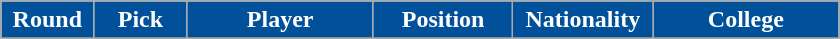<table class="wikitable sortable sortable">
<tr>
<th style="background:#00519a; color:white" width="10%">Round</th>
<th style="background:#00519a; color:white" width="10%">Pick</th>
<th style="background:#00519a; color:white" width="20%">Player</th>
<th style="background:#00519a; color:white" width="15%">Position</th>
<th style="background:#00519a; color:white" width="15%">Nationality</th>
<th style="background:#00519a; color:white" width="20%">College</th>
</tr>
<tr>
</tr>
</table>
